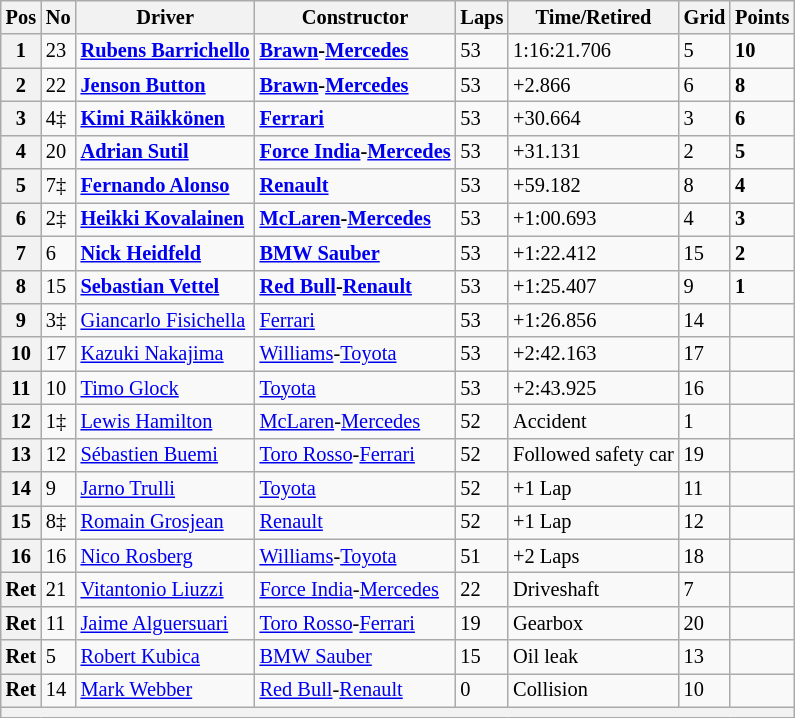<table class="wikitable" style="font-size: 85%">
<tr>
<th>Pos</th>
<th>No</th>
<th>Driver</th>
<th>Constructor</th>
<th>Laps</th>
<th>Time/Retired</th>
<th>Grid</th>
<th>Points</th>
</tr>
<tr>
<th>1</th>
<td>23</td>
<td><strong> <a href='#'>Rubens Barrichello</a></strong></td>
<td><strong><a href='#'>Brawn</a>-<a href='#'>Mercedes</a></strong></td>
<td>53</td>
<td>1:16:21.706</td>
<td>5</td>
<td><strong>10</strong></td>
</tr>
<tr>
<th>2</th>
<td>22</td>
<td><strong> <a href='#'>Jenson Button</a></strong></td>
<td><strong><a href='#'>Brawn</a>-<a href='#'>Mercedes</a></strong></td>
<td>53</td>
<td>+2.866</td>
<td>6</td>
<td><strong>8</strong></td>
</tr>
<tr>
<th>3</th>
<td>4‡</td>
<td><strong> <a href='#'>Kimi Räikkönen</a></strong></td>
<td><strong><a href='#'>Ferrari</a></strong></td>
<td>53</td>
<td>+30.664</td>
<td>3</td>
<td><strong>6</strong></td>
</tr>
<tr>
<th>4</th>
<td>20</td>
<td><strong> <a href='#'>Adrian Sutil</a></strong></td>
<td><strong><a href='#'>Force India</a>-<a href='#'>Mercedes</a></strong></td>
<td>53</td>
<td>+31.131</td>
<td>2</td>
<td><strong>5</strong></td>
</tr>
<tr>
<th>5</th>
<td>7‡</td>
<td><strong> <a href='#'>Fernando Alonso</a></strong></td>
<td><strong><a href='#'>Renault</a></strong></td>
<td>53</td>
<td>+59.182</td>
<td>8</td>
<td><strong>4</strong></td>
</tr>
<tr>
<th>6</th>
<td>2‡</td>
<td><strong> <a href='#'>Heikki Kovalainen</a></strong></td>
<td><strong><a href='#'>McLaren</a>-<a href='#'>Mercedes</a></strong></td>
<td>53</td>
<td>+1:00.693</td>
<td>4</td>
<td><strong>3</strong></td>
</tr>
<tr>
<th>7</th>
<td>6</td>
<td><strong> <a href='#'>Nick Heidfeld</a></strong></td>
<td><strong><a href='#'>BMW Sauber</a></strong></td>
<td>53</td>
<td>+1:22.412</td>
<td>15</td>
<td><strong>2</strong></td>
</tr>
<tr>
<th>8</th>
<td>15</td>
<td><strong> <a href='#'>Sebastian Vettel</a></strong></td>
<td><strong><a href='#'>Red Bull</a>-<a href='#'>Renault</a></strong></td>
<td>53</td>
<td>+1:25.407</td>
<td>9</td>
<td><strong>1</strong></td>
</tr>
<tr>
<th>9</th>
<td>3‡</td>
<td> <a href='#'>Giancarlo Fisichella</a></td>
<td><a href='#'>Ferrari</a></td>
<td>53</td>
<td>+1:26.856</td>
<td>14</td>
<td></td>
</tr>
<tr>
<th>10</th>
<td>17</td>
<td> <a href='#'>Kazuki Nakajima</a></td>
<td><a href='#'>Williams</a>-<a href='#'>Toyota</a></td>
<td>53</td>
<td>+2:42.163</td>
<td>17</td>
<td></td>
</tr>
<tr>
<th>11</th>
<td>10</td>
<td> <a href='#'>Timo Glock</a></td>
<td><a href='#'>Toyota</a></td>
<td>53</td>
<td>+2:43.925</td>
<td>16</td>
<td></td>
</tr>
<tr>
<th>12</th>
<td>1‡</td>
<td> <a href='#'>Lewis Hamilton</a></td>
<td><a href='#'>McLaren</a>-<a href='#'>Mercedes</a></td>
<td>52</td>
<td>Accident</td>
<td>1</td>
<td></td>
</tr>
<tr>
<th>13</th>
<td>12</td>
<td> <a href='#'>Sébastien Buemi</a></td>
<td><a href='#'>Toro Rosso</a>-<a href='#'>Ferrari</a></td>
<td>52</td>
<td>Followed safety car</td>
<td>19</td>
<td></td>
</tr>
<tr>
<th>14</th>
<td>9</td>
<td> <a href='#'>Jarno Trulli</a></td>
<td><a href='#'>Toyota</a></td>
<td>52</td>
<td>+1 Lap</td>
<td>11</td>
<td></td>
</tr>
<tr>
<th>15</th>
<td>8‡</td>
<td> <a href='#'>Romain Grosjean</a></td>
<td><a href='#'>Renault</a></td>
<td>52</td>
<td>+1 Lap</td>
<td>12</td>
<td></td>
</tr>
<tr>
<th>16</th>
<td>16</td>
<td> <a href='#'>Nico Rosberg</a></td>
<td><a href='#'>Williams</a>-<a href='#'>Toyota</a></td>
<td>51</td>
<td>+2 Laps</td>
<td>18</td>
<td></td>
</tr>
<tr>
<th>Ret</th>
<td>21</td>
<td> <a href='#'>Vitantonio Liuzzi</a></td>
<td><a href='#'>Force India</a>-<a href='#'>Mercedes</a></td>
<td>22</td>
<td>Driveshaft</td>
<td>7</td>
<td></td>
</tr>
<tr>
<th>Ret</th>
<td>11</td>
<td> <a href='#'>Jaime Alguersuari</a></td>
<td><a href='#'>Toro Rosso</a>-<a href='#'>Ferrari</a></td>
<td>19</td>
<td>Gearbox</td>
<td>20</td>
<td></td>
</tr>
<tr>
<th>Ret</th>
<td>5</td>
<td> <a href='#'>Robert Kubica</a></td>
<td><a href='#'>BMW Sauber</a></td>
<td>15</td>
<td>Oil leak</td>
<td>13</td>
<td></td>
</tr>
<tr>
<th>Ret</th>
<td>14</td>
<td> <a href='#'>Mark Webber</a></td>
<td><a href='#'>Red Bull</a>-<a href='#'>Renault</a></td>
<td>0</td>
<td>Collision</td>
<td>10</td>
<td></td>
</tr>
<tr>
<th colspan="8"></th>
</tr>
</table>
